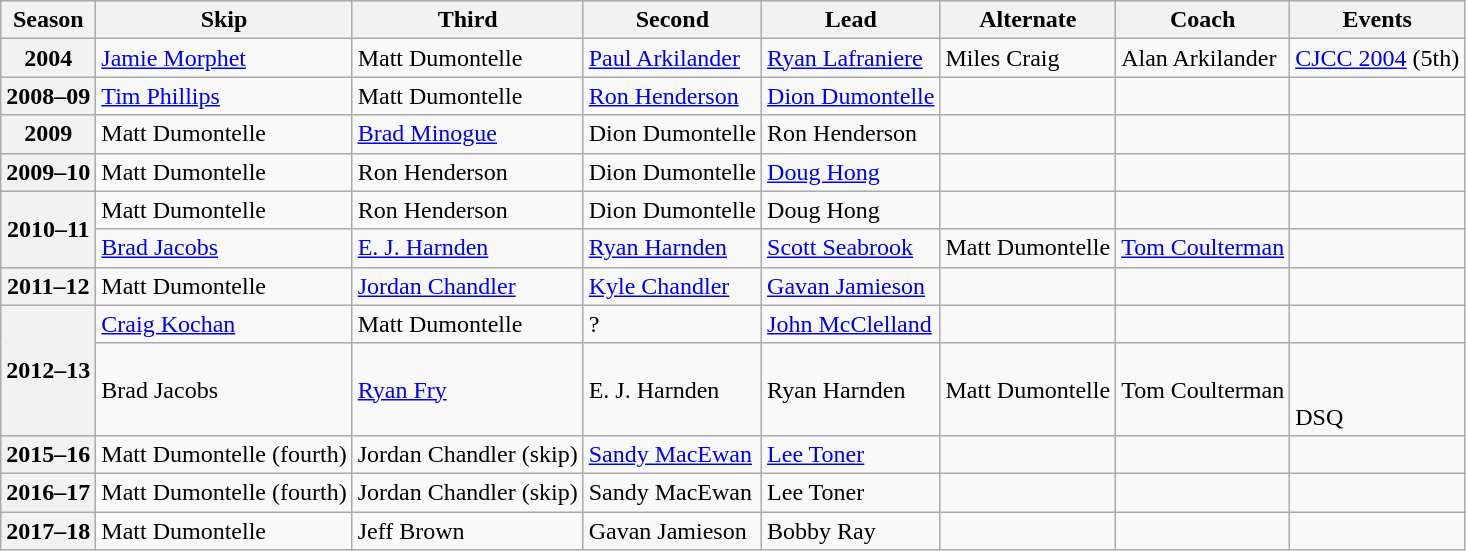<table class="wikitable">
<tr>
<th scope="col">Season</th>
<th scope="col">Skip</th>
<th scope="col">Third</th>
<th scope="col">Second</th>
<th scope="col">Lead</th>
<th scope="col">Alternate</th>
<th scope="col">Coach</th>
<th scope="col">Events</th>
</tr>
<tr>
<th scope="row">2004</th>
<td><a href='#'>Jamie Morphet</a></td>
<td>Matt Dumontelle</td>
<td><a href='#'>Paul Arkilander</a></td>
<td><a href='#'>Ryan Lafraniere</a></td>
<td>Miles Craig</td>
<td>Alan Arkilander</td>
<td><a href='#'>CJCC 2004</a> (5th)</td>
</tr>
<tr>
<th scope="row">2008–09</th>
<td><a href='#'>Tim Phillips</a></td>
<td>Matt Dumontelle</td>
<td><a href='#'>Ron Henderson</a></td>
<td><a href='#'>Dion Dumontelle</a></td>
<td></td>
<td></td>
<td></td>
</tr>
<tr>
<th scope="row">2009</th>
<td>Matt Dumontelle</td>
<td><a href='#'>Brad Minogue</a></td>
<td>Dion Dumontelle</td>
<td>Ron Henderson</td>
<td></td>
<td></td>
<td></td>
</tr>
<tr>
<th scope="row">2009–10</th>
<td>Matt Dumontelle</td>
<td>Ron Henderson</td>
<td>Dion Dumontelle</td>
<td><a href='#'>Doug Hong</a></td>
<td></td>
<td></td>
<td></td>
</tr>
<tr>
<th scope="row" rowspan=2>2010–11</th>
<td>Matt Dumontelle</td>
<td>Ron Henderson</td>
<td>Dion Dumontelle</td>
<td>Doug Hong</td>
<td></td>
<td></td>
<td></td>
</tr>
<tr>
<td><a href='#'>Brad Jacobs</a></td>
<td><a href='#'>E. J. Harnden</a></td>
<td><a href='#'>Ryan Harnden</a></td>
<td><a href='#'>Scott Seabrook</a></td>
<td>Matt Dumontelle</td>
<td><a href='#'>Tom Coulterman</a></td>
<td> </td>
</tr>
<tr>
<th scope="row">2011–12</th>
<td>Matt Dumontelle</td>
<td><a href='#'>Jordan Chandler</a></td>
<td><a href='#'>Kyle Chandler</a></td>
<td><a href='#'>Gavan Jamieson</a></td>
<td></td>
<td></td>
<td></td>
</tr>
<tr>
<th scope="row" rowspan=2>2012–13</th>
<td><a href='#'>Craig Kochan</a></td>
<td>Matt Dumontelle</td>
<td>?</td>
<td><a href='#'>John McClelland</a></td>
<td></td>
<td></td>
<td></td>
</tr>
<tr>
<td>Brad Jacobs</td>
<td><a href='#'>Ryan Fry</a></td>
<td>E. J. Harnden</td>
<td>Ryan Harnden</td>
<td>Matt Dumontelle</td>
<td>Tom Coulterman</td>
<td> <br> <br>DSQ</td>
</tr>
<tr>
<th scope="row">2015–16</th>
<td>Matt Dumontelle (fourth)</td>
<td>Jordan Chandler (skip)</td>
<td><a href='#'>Sandy MacEwan</a></td>
<td><a href='#'>Lee Toner</a></td>
<td></td>
<td></td>
<td></td>
</tr>
<tr>
<th scope="row">2016–17</th>
<td>Matt Dumontelle (fourth)</td>
<td>Jordan Chandler (skip)</td>
<td>Sandy MacEwan</td>
<td>Lee Toner</td>
<td></td>
<td></td>
<td></td>
</tr>
<tr>
<th scope="row">2017–18</th>
<td>Matt Dumontelle</td>
<td>Jeff Brown</td>
<td>Gavan Jamieson</td>
<td>Bobby Ray</td>
<td></td>
<td></td>
<td></td>
</tr>
</table>
